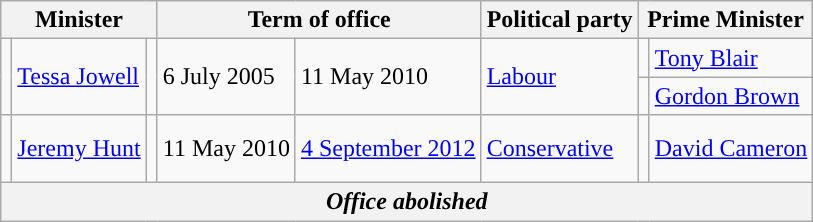<table class="wikitable" style="text-align:left">
<tr>
<th colspan=3>Minister</th>
<th colspan=2>Term of office</th>
<th>Political party</th>
<th colspan=2>Prime Minister</th>
</tr>
<tr>
<td rowspan=2 style="background-color: "></td>
<td rowspan=2><a href='#'>Tessa Jowell</a></td>
<td rowspan=2></td>
<td rowspan=2>6 July 2005</td>
<td rowspan=2>11 May 2010</td>
<td rowspan=2><a href='#'>Labour</a></td>
<td style="background-color: "></td>
<td><a href='#'>Tony Blair</a></td>
</tr>
<tr>
<td style="background-color: "></td>
<td><a href='#'>Gordon Brown</a></td>
</tr>
<tr style="height: 45px">
<td style="background-color: "></td>
<td><a href='#'>Jeremy Hunt</a><br></td>
<td></td>
<td>11 May 2010</td>
<td><a href='#'>4 September 2012</a></td>
<td><a href='#'>Conservative</a></td>
<td style="background-color: "></td>
<td><a href='#'>David Cameron</a><br></td>
</tr>
<tr>
<th colspan=8><em>Office abolished</em></th>
</tr>
</table>
